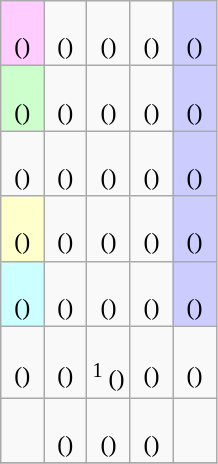<table class="wikitable" style="text-align: center">
<tr>
<td style="background: #fcf; width:20%"><br>  ()</td>
<td style="width:20%"><br>  ()</td>
<td style="width:20%"><br>  ()</td>
<td style="width:20%"><br>  ()</td>
<td style="background: #ccf; width:20%"><br>  ()</td>
</tr>
<tr>
<td style="background: #cfc;"><br>  ()</td>
<td><br>  ()</td>
<td><br>  ()</td>
<td><br>  ()</td>
<td style="background: #ccf;"><br>  ()</td>
</tr>
<tr>
<td><br>  ()</td>
<td><br>  ()</td>
<td><br>  ()</td>
<td><br>  ()</td>
<td style="background: #ccf;"><br>  ()</td>
</tr>
<tr>
<td style="background: #ffc;"><br>  ()</td>
<td><br>  ()</td>
<td><br>  ()</td>
<td><br>  ()</td>
<td style="background: #ccf;"><br>  ()</td>
</tr>
<tr>
<td style="background: #cff;"><br>  ()</td>
<td><br>  ()</td>
<td><br>  ()</td>
<td><br>  ()</td>
<td style="background: #ccf;"><br>  ()</td>
</tr>
<tr>
<td><br>  ()</td>
<td><br>  ()</td>
<td><br> <sup>1</sup> ()</td>
<td><br>  ()</td>
<td><br>  ()</td>
</tr>
<tr>
<td></td>
<td><br>  ()</td>
<td><br>  ()</td>
<td><br>  ()</td>
<td></td>
</tr>
<tr>
</tr>
</table>
